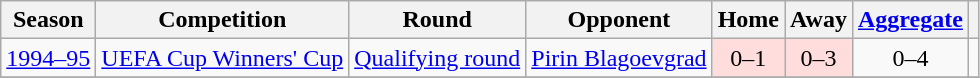<table class="wikitable">
<tr>
<th>Season</th>
<th>Competition</th>
<th>Round</th>
<th>Opponent</th>
<th>Home</th>
<th>Away</th>
<th><a href='#'>Aggregate</a></th>
<th></th>
</tr>
<tr>
<td><a href='#'>1994–95</a></td>
<td><a href='#'>UEFA Cup Winners' Cup</a></td>
<td><a href='#'>Qualifying round</a></td>
<td> <a href='#'>Pirin Blagoevgrad</a></td>
<td bgcolor="#ffdddd" style="text-align:center;">0–1</td>
<td bgcolor="#ffdddd" style="text-align:center;">0–3</td>
<td style="text-align:center;">0–4</td>
<td></td>
</tr>
<tr>
</tr>
</table>
